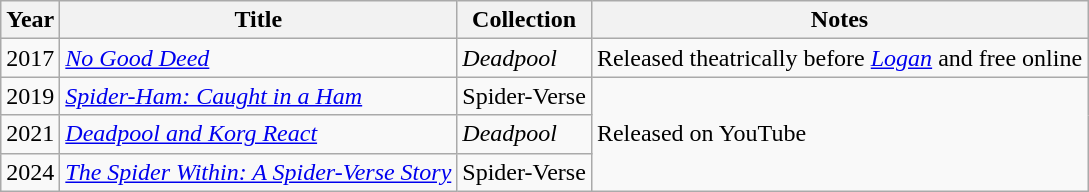<table class="wikitable">
<tr>
<th>Year</th>
<th>Title</th>
<th>Collection</th>
<th>Notes</th>
</tr>
<tr>
<td>2017</td>
<td><em><a href='#'>No Good Deed</a></em></td>
<td><em>Deadpool</em></td>
<td>Released theatrically before <em><a href='#'>Logan</a></em> and free online</td>
</tr>
<tr>
<td>2019</td>
<td><em><a href='#'>Spider-Ham: Caught in a Ham</a></em></td>
<td>Spider-Verse</td>
<td rowspan="3">Released on YouTube</td>
</tr>
<tr>
<td>2021</td>
<td><em><a href='#'>Deadpool and Korg React</a></em></td>
<td><em>Deadpool</em></td>
</tr>
<tr>
<td>2024</td>
<td><em><a href='#'>The Spider Within: A Spider-Verse Story</a></em></td>
<td>Spider-Verse</td>
</tr>
</table>
